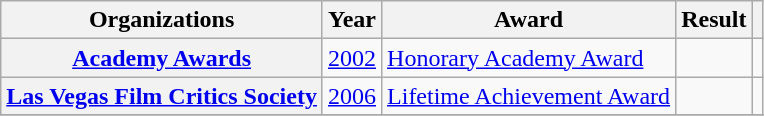<table class= "wikitable plainrowheaders sortable">
<tr>
<th>Organizations</th>
<th scope="col">Year</th>
<th scope="col">Award</th>
<th scope="col">Result</th>
<th scope="col" class="unsortable"></th>
</tr>
<tr>
<th scope="row" rowspan="1"><a href='#'>Academy Awards</a></th>
<td style="text-align:center;"><a href='#'>2002</a></td>
<td><a href='#'>Honorary Academy Award</a></td>
<td></td>
<td style="text-align:center;"></td>
</tr>
<tr>
<th scope="row" rowspan="1"><a href='#'>Las Vegas Film Critics Society</a></th>
<td style="text-align:center;"><a href='#'>2006</a></td>
<td><a href='#'>Lifetime Achievement Award</a></td>
<td></td>
<td style="text-align:center;"></td>
</tr>
<tr>
</tr>
</table>
